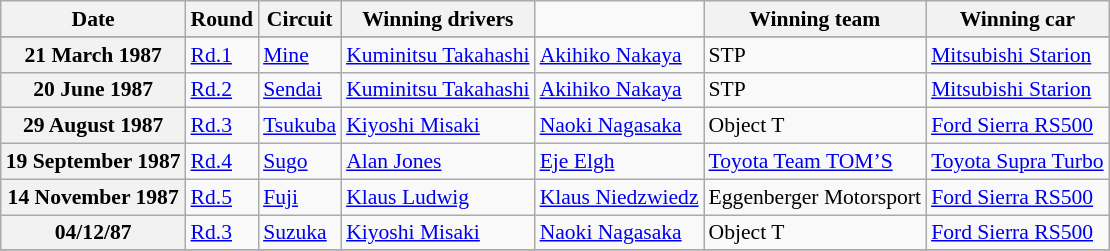<table class="wikitable" style="font-size: 90%;">
<tr>
<th>Date</th>
<th>Round</th>
<th>Circuit</th>
<th>Winning drivers</th>
<td></td>
<th>Winning team</th>
<th>Winning car</th>
</tr>
<tr>
</tr>
<tr>
<th>21 March 1987</th>
<td><a href='#'>Rd.1</a></td>
<td><a href='#'>Mine</a></td>
<td> <a href='#'>Kuminitsu Takahashi</a></td>
<td> <a href='#'>Akihiko Nakaya</a></td>
<td>STP</td>
<td><a href='#'>Mitsubishi Starion</a></td>
</tr>
<tr>
<th>20 June 1987</th>
<td><a href='#'>Rd.2</a></td>
<td><a href='#'>Sendai</a></td>
<td> <a href='#'>Kuminitsu Takahashi</a></td>
<td> <a href='#'>Akihiko Nakaya</a></td>
<td>STP</td>
<td><a href='#'>Mitsubishi Starion</a></td>
</tr>
<tr>
<th>29 August 1987</th>
<td><a href='#'>Rd.3</a></td>
<td><a href='#'>Tsukuba</a></td>
<td> <a href='#'>Kiyoshi Misaki</a></td>
<td> <a href='#'>Naoki Nagasaka</a></td>
<td>Object T</td>
<td><a href='#'>Ford Sierra RS500</a></td>
</tr>
<tr>
<th>19 September 1987</th>
<td><a href='#'>Rd.4</a></td>
<td><a href='#'>Sugo</a></td>
<td> <a href='#'>Alan Jones</a></td>
<td> <a href='#'>Eje Elgh</a></td>
<td><a href='#'>Toyota Team TOM’S</a></td>
<td><a href='#'>Toyota Supra Turbo</a></td>
</tr>
<tr>
<th>14 November 1987</th>
<td><a href='#'>Rd.5</a></td>
<td><a href='#'>Fuji</a></td>
<td> <a href='#'>Klaus Ludwig</a></td>
<td> <a href='#'>Klaus Niedzwiedz</a></td>
<td>Eggenberger Motorsport</td>
<td><a href='#'>Ford Sierra RS500</a></td>
</tr>
<tr>
<th>04/12/87</th>
<td><a href='#'>Rd.3</a></td>
<td><a href='#'>Suzuka</a></td>
<td> <a href='#'>Kiyoshi Misaki</a></td>
<td> <a href='#'>Naoki Nagasaka</a></td>
<td>Object T</td>
<td><a href='#'>Ford Sierra RS500</a></td>
</tr>
<tr>
</tr>
</table>
